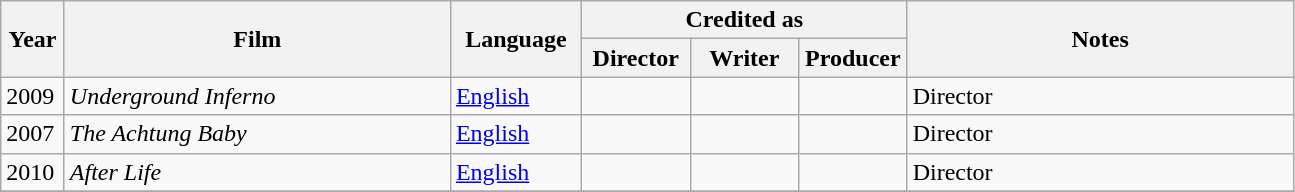<table class="wikitable sortable">
<tr>
<th rowspan="2" style="width:35px;">Year</th>
<th rowspan="2" style="width:250px;">Film</th>
<th rowspan="2" style="text-align:center; width:80px;">Language</th>
<th colspan="3" style="width:195px;">Credited as</th>
<th rowspan="2"  style="text-align:center; width:250px;" class="unsortable">Notes</th>
</tr>
<tr>
<th style="width:65px;">Director</th>
<th width=65>Writer</th>
<th width=65>Producer</th>
</tr>
<tr>
<td>2009</td>
<td><em>Underground Inferno</em></td>
<td><a href='#'>English</a></td>
<td style="text-align:center;"></td>
<td style="text-align:center;"></td>
<td style="text-align:center;"></td>
<td>Director</td>
</tr>
<tr>
<td>2007</td>
<td><em>The Achtung Baby</em></td>
<td><a href='#'>English</a></td>
<td style="text-align:center;"></td>
<td style="text-align:center;"></td>
<td style="text-align:center;"></td>
<td>Director</td>
</tr>
<tr>
<td>2010</td>
<td><em>After Life</em></td>
<td><a href='#'>English</a></td>
<td style="text-align:center;"></td>
<td style="text-align:center;"></td>
<td style="text-align:center;"></td>
<td>Director</td>
</tr>
<tr>
</tr>
</table>
